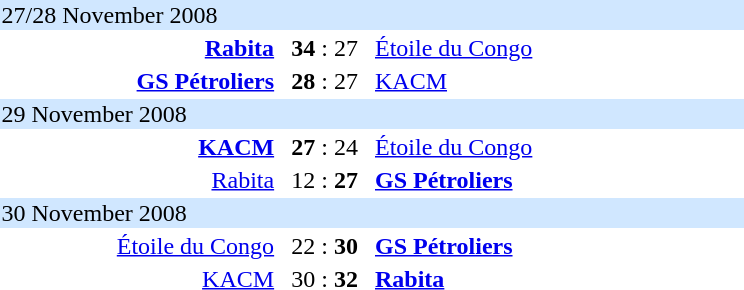<table style="text-align:center" width=500>
<tr>
<th width=30%></th>
<th width=10%></th>
<th width=30%></th>
<th width=10%></th>
</tr>
<tr align="left" bgcolor=#D0E7FF>
<td colspan=4>27/28 November 2008</td>
</tr>
<tr>
<td align="right"><strong><a href='#'>Rabita</a></strong> </td>
<td><strong>34</strong> : 27</td>
<td align=left> <a href='#'>Étoile du Congo</a></td>
</tr>
<tr>
<td align="right"><strong><a href='#'>GS Pétroliers</a></strong> </td>
<td><strong>28</strong> : 27</td>
<td align=left> <a href='#'>KACM</a></td>
</tr>
<tr align="left" bgcolor=#D0E7FF>
<td colspan=4>29 November 2008</td>
</tr>
<tr>
<td align="right"><strong><a href='#'>KACM</a></strong> </td>
<td><strong>27</strong> : 24</td>
<td align=left> <a href='#'>Étoile du Congo</a></td>
</tr>
<tr>
<td align="right"><a href='#'>Rabita</a> </td>
<td>12 : <strong>27</strong></td>
<td align=left> <strong><a href='#'>GS Pétroliers</a></strong></td>
</tr>
<tr align="left" bgcolor=#D0E7FF>
<td colspan=4>30 November 2008</td>
</tr>
<tr>
<td align="right"><a href='#'>Étoile du Congo</a> </td>
<td>22 : <strong>30</strong></td>
<td align=left> <strong><a href='#'>GS Pétroliers</a></strong></td>
</tr>
<tr>
<td align="right"><a href='#'>KACM</a> </td>
<td>30 : <strong>32</strong></td>
<td align=left> <strong><a href='#'>Rabita</a></strong></td>
</tr>
</table>
